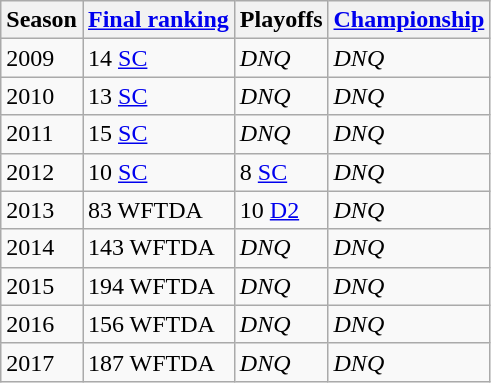<table class="wikitable sortable">
<tr>
<th>Season</th>
<th><a href='#'>Final ranking</a></th>
<th>Playoffs</th>
<th><a href='#'>Championship</a></th>
</tr>
<tr>
<td>2009</td>
<td>14 <a href='#'>SC</a></td>
<td><em>DNQ</em></td>
<td><em>DNQ</em></td>
</tr>
<tr>
<td>2010</td>
<td>13 <a href='#'>SC</a></td>
<td><em>DNQ</em></td>
<td><em>DNQ</em></td>
</tr>
<tr>
<td>2011</td>
<td>15 <a href='#'>SC</a></td>
<td><em>DNQ</em></td>
<td><em>DNQ</em></td>
</tr>
<tr>
<td>2012</td>
<td>10 <a href='#'>SC</a></td>
<td>8 <a href='#'>SC</a></td>
<td><em>DNQ</em></td>
</tr>
<tr>
<td>2013</td>
<td>83 WFTDA</td>
<td>10 <a href='#'>D2</a></td>
<td><em>DNQ</em></td>
</tr>
<tr>
<td>2014</td>
<td>143 WFTDA</td>
<td><em>DNQ</em></td>
<td><em>DNQ</em></td>
</tr>
<tr>
<td>2015</td>
<td>194 WFTDA</td>
<td><em>DNQ</em></td>
<td><em>DNQ</em></td>
</tr>
<tr>
<td>2016</td>
<td>156 WFTDA</td>
<td><em>DNQ</em></td>
<td><em>DNQ</em></td>
</tr>
<tr>
<td>2017</td>
<td>187 WFTDA</td>
<td><em>DNQ</em></td>
<td><em>DNQ</em></td>
</tr>
</table>
